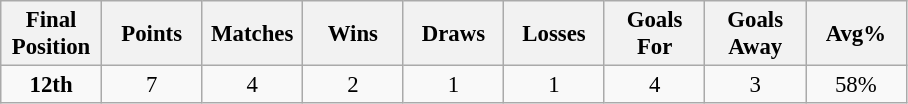<table class="wikitable" style="font-size: 95%; text-align: center;">
<tr>
<th width=60>Final Position</th>
<th width=60>Points</th>
<th width=60>Matches</th>
<th width=60>Wins</th>
<th width=60>Draws</th>
<th width=60>Losses</th>
<th width=60>Goals For</th>
<th width=60>Goals Away</th>
<th width=60>Avg%</th>
</tr>
<tr>
<td><strong>12th</strong></td>
<td>7</td>
<td>4</td>
<td>2</td>
<td>1</td>
<td>1</td>
<td>4</td>
<td>3</td>
<td>58%</td>
</tr>
</table>
